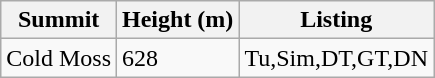<table class="wikitable sortable">
<tr>
<th>Summit</th>
<th>Height (m)</th>
<th>Listing</th>
</tr>
<tr>
<td>Cold Moss</td>
<td>628</td>
<td>Tu,Sim,DT,GT,DN</td>
</tr>
</table>
